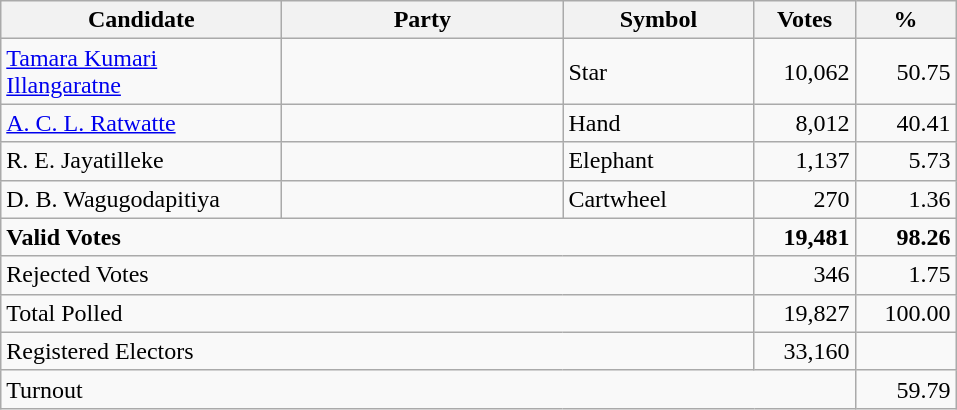<table class="wikitable" border="1" style="text-align:right;">
<tr>
<th align=left width="180">Candidate</th>
<th align=left width="180">Party</th>
<th align=left width="120">Symbol</th>
<th align=left width="60">Votes</th>
<th align=left width="60">%</th>
</tr>
<tr>
<td align=left><a href='#'>Tamara Kumari Illangaratne</a></td>
<td></td>
<td align=left>Star</td>
<td align=right>10,062</td>
<td align=right>50.75</td>
</tr>
<tr>
<td align=left><a href='#'>A. C. L. Ratwatte</a></td>
<td></td>
<td align=left>Hand</td>
<td align=right>8,012</td>
<td align=right>40.41</td>
</tr>
<tr>
<td align=left>R. E. Jayatilleke</td>
<td></td>
<td align=left>Elephant</td>
<td align=right>1,137</td>
<td align=right>5.73</td>
</tr>
<tr>
<td align=left>D. B. Wagugodapitiya</td>
<td></td>
<td align=left>Cartwheel</td>
<td align=right>270</td>
<td align=right>1.36</td>
</tr>
<tr>
<td align=left colspan=3><strong>Valid Votes</strong></td>
<td align=right><strong>19,481</strong></td>
<td align=right><strong>98.26</strong></td>
</tr>
<tr>
<td align=left colspan=3>Rejected Votes</td>
<td align=right>346</td>
<td align=right>1.75</td>
</tr>
<tr>
<td align=left colspan=3>Total Polled</td>
<td align=right>19,827</td>
<td align=right>100.00</td>
</tr>
<tr>
<td align=left colspan=3>Registered Electors</td>
<td align=right>33,160</td>
<td></td>
</tr>
<tr>
<td align=left colspan=4>Turnout</td>
<td align=right>59.79</td>
</tr>
</table>
